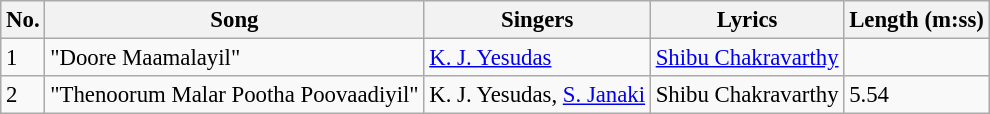<table class="wikitable" style="font-size:95%;">
<tr>
<th>No.</th>
<th>Song</th>
<th>Singers</th>
<th>Lyrics</th>
<th>Length (m:ss)</th>
</tr>
<tr>
<td>1</td>
<td>"Doore Maamalayil"</td>
<td><a href='#'>K. J. Yesudas</a></td>
<td><a href='#'>Shibu Chakravarthy</a></td>
<td></td>
</tr>
<tr>
<td>2</td>
<td>"Thenoorum Malar Pootha Poovaadiyil"</td>
<td>K. J. Yesudas, <a href='#'>S. Janaki</a></td>
<td>Shibu Chakravarthy</td>
<td>5.54</td>
</tr>
</table>
